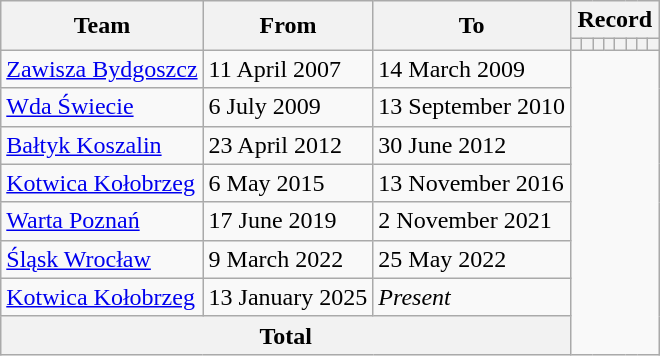<table class="wikitable" style="text-align: center;">
<tr>
<th rowspan="2">Team</th>
<th rowspan="2">From</th>
<th rowspan="2">To</th>
<th colspan="8">Record</th>
</tr>
<tr>
<th></th>
<th></th>
<th></th>
<th></th>
<th></th>
<th></th>
<th></th>
<th></th>
</tr>
<tr>
<td align=left><a href='#'>Zawisza Bydgoszcz</a></td>
<td align=left>11 April 2007</td>
<td align=left>14 March 2009<br></td>
</tr>
<tr>
<td align=left><a href='#'>Wda Świecie</a></td>
<td align=left>6 July 2009</td>
<td align=left>13 September 2010<br></td>
</tr>
<tr>
<td align=left><a href='#'>Bałtyk Koszalin</a></td>
<td align=left>23 April 2012</td>
<td align=left>30 June 2012<br></td>
</tr>
<tr>
<td align=left><a href='#'>Kotwica Kołobrzeg</a></td>
<td align=left>6 May 2015</td>
<td align=left>13 November 2016<br></td>
</tr>
<tr>
<td align=left><a href='#'>Warta Poznań</a></td>
<td align=left>17 June 2019</td>
<td align=left>2 November 2021<br></td>
</tr>
<tr>
<td align=left><a href='#'>Śląsk Wrocław</a></td>
<td align=left>9 March 2022</td>
<td align=left>25 May 2022<br></td>
</tr>
<tr>
<td align=left><a href='#'>Kotwica Kołobrzeg</a></td>
<td align=left>13 January 2025</td>
<td align=left><em>Present</em><br></td>
</tr>
<tr>
<th colspan="3">Total<br></th>
</tr>
</table>
